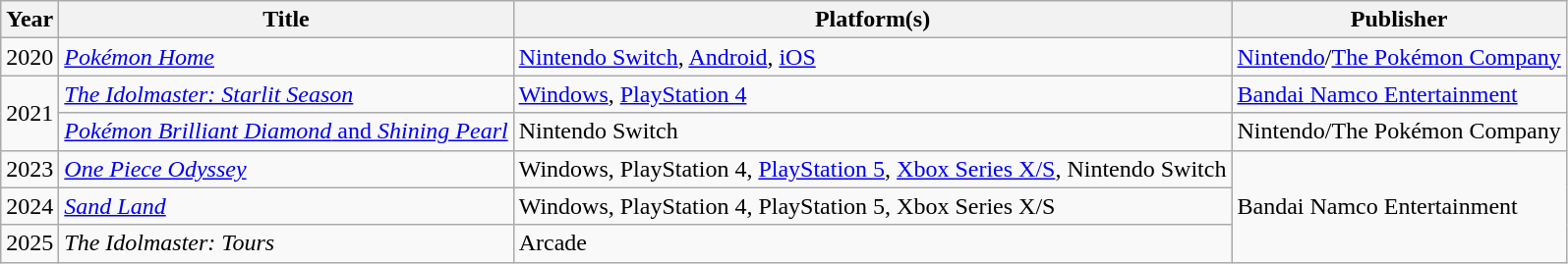<table class="wikitable sortable">
<tr>
<th>Year</th>
<th>Title</th>
<th>Platform(s)</th>
<th>Publisher</th>
</tr>
<tr>
<td>2020</td>
<td><em><a href='#'>Pokémon Home</a></em></td>
<td><a href='#'>Nintendo Switch</a>, <a href='#'>Android</a>, <a href='#'>iOS</a></td>
<td><a href='#'>Nintendo</a>/<a href='#'>The Pokémon Company</a></td>
</tr>
<tr>
<td rowspan="2">2021</td>
<td><em><a href='#'>The Idolmaster: Starlit Season</a></em></td>
<td><a href='#'>Windows</a>, <a href='#'>PlayStation 4</a></td>
<td><a href='#'>Bandai Namco Entertainment</a></td>
</tr>
<tr>
<td><a href='#'><em>Pokémon Brilliant Diamond</em> and <em>Shining Pearl</em></a></td>
<td>Nintendo Switch</td>
<td>Nintendo/The Pokémon Company</td>
</tr>
<tr>
<td>2023</td>
<td><em><a href='#'>One Piece Odyssey</a></em></td>
<td>Windows, PlayStation 4, <a href='#'>PlayStation 5</a>, <a href='#'>Xbox Series X/S</a>, Nintendo Switch</td>
<td rowspan="3">Bandai Namco Entertainment</td>
</tr>
<tr>
<td>2024</td>
<td><em><a href='#'>Sand Land</a></em></td>
<td>Windows, PlayStation 4, PlayStation 5, Xbox Series X/S</td>
</tr>
<tr>
<td>2025</td>
<td><em>The Idolmaster: Tours</em></td>
<td>Arcade</td>
</tr>
</table>
